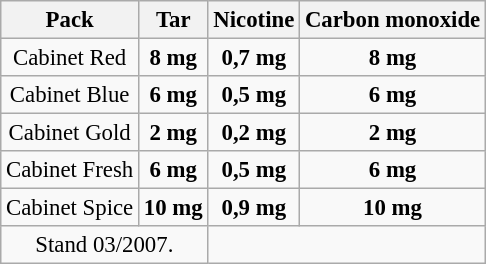<table class="wikitable" style="font-size: 95%;text-align:center">
<tr>
<th>Pack</th>
<th>Tar</th>
<th>Nicotine</th>
<th>Carbon monoxide</th>
</tr>
<tr>
<td>Cabinet Red</td>
<td><strong>8 mg</strong></td>
<td><strong>0,7 mg</strong></td>
<td><strong>8 mg</strong></td>
</tr>
<tr>
<td>Cabinet Blue</td>
<td><strong>6 mg</strong></td>
<td><strong>0,5 mg</strong></td>
<td><strong>6 mg</strong></td>
</tr>
<tr>
<td>Cabinet Gold</td>
<td><strong>2 mg</strong></td>
<td><strong>0,2 mg</strong></td>
<td><strong>2 mg</strong></td>
</tr>
<tr>
<td>Cabinet Fresh</td>
<td><strong>6 mg</strong></td>
<td><strong>0,5 mg</strong></td>
<td><strong>6 mg</strong></td>
</tr>
<tr>
<td>Cabinet Spice</td>
<td><strong>10 mg</strong></td>
<td><strong>0,9 mg</strong></td>
<td><strong>10 mg</strong></td>
</tr>
<tr>
<td colspan="2">Stand 03/2007.</td>
</tr>
</table>
